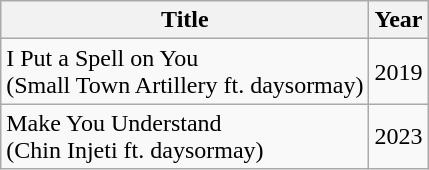<table class="wikitable">
<tr>
<th>Title</th>
<th>Year</th>
</tr>
<tr>
<td>I Put a Spell on You<br>(Small Town Artillery ft. daysormay)</td>
<td>2019</td>
</tr>
<tr>
<td>Make You Understand<br>(Chin Injeti ft. daysormay)</td>
<td>2023</td>
</tr>
</table>
